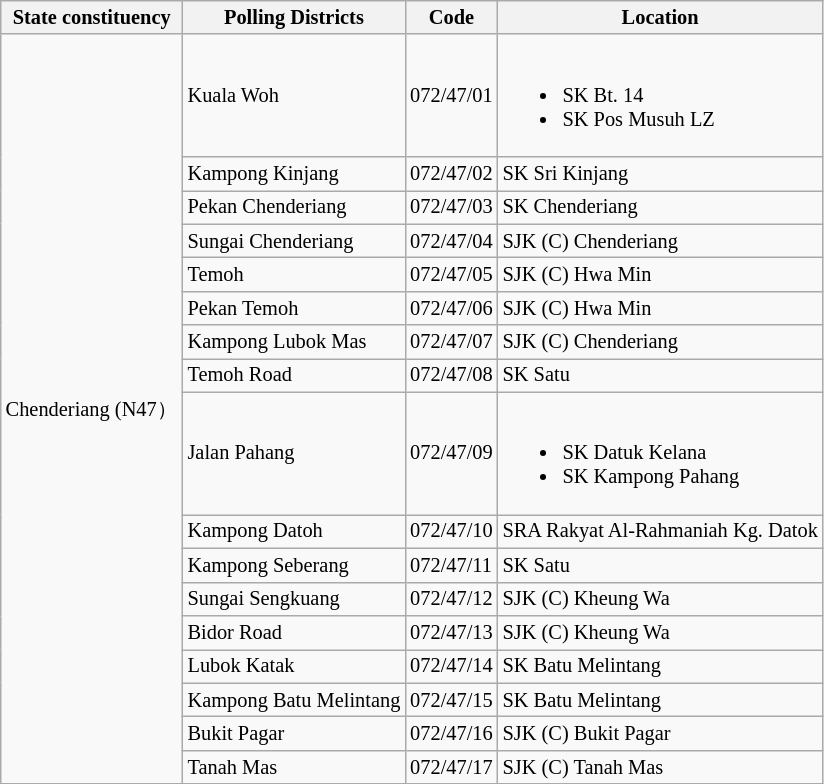<table class="wikitable sortable mw-collapsible" style="white-space:nowrap;font-size:85%">
<tr>
<th>State constituency</th>
<th>Polling Districts</th>
<th>Code</th>
<th>Location</th>
</tr>
<tr>
<td rowspan="17">Chenderiang (N47）</td>
<td>Kuala Woh</td>
<td>072/47/01</td>
<td><br><ul><li>SK Bt. 14</li><li>SK Pos Musuh LZ</li></ul></td>
</tr>
<tr>
<td>Kampong Kinjang</td>
<td>072/47/02</td>
<td>SK Sri Kinjang</td>
</tr>
<tr>
<td>Pekan Chenderiang</td>
<td>072/47/03</td>
<td>SK Chenderiang</td>
</tr>
<tr>
<td>Sungai Chenderiang</td>
<td>072/47/04</td>
<td>SJK (C) Chenderiang</td>
</tr>
<tr>
<td>Temoh</td>
<td>072/47/05</td>
<td>SJK (C) Hwa Min</td>
</tr>
<tr>
<td>Pekan Temoh</td>
<td>072/47/06</td>
<td>SJK (C) Hwa Min</td>
</tr>
<tr>
<td>Kampong Lubok Mas</td>
<td>072/47/07</td>
<td>SJK (C) Chenderiang</td>
</tr>
<tr>
<td>Temoh Road</td>
<td>072/47/08</td>
<td>SK Satu</td>
</tr>
<tr>
<td>Jalan Pahang</td>
<td>072/47/09</td>
<td><br><ul><li>SK Datuk Kelana</li><li>SK Kampong Pahang</li></ul></td>
</tr>
<tr>
<td>Kampong Datoh</td>
<td>072/47/10</td>
<td>SRA Rakyat Al-Rahmaniah Kg. Datok</td>
</tr>
<tr>
<td>Kampong Seberang</td>
<td>072/47/11</td>
<td>SK Satu</td>
</tr>
<tr>
<td>Sungai Sengkuang</td>
<td>072/47/12</td>
<td>SJK (C) Kheung Wa</td>
</tr>
<tr>
<td>Bidor Road</td>
<td>072/47/13</td>
<td>SJK (C) Kheung Wa</td>
</tr>
<tr>
<td>Lubok Katak</td>
<td>072/47/14</td>
<td>SK Batu Melintang</td>
</tr>
<tr>
<td>Kampong Batu Melintang</td>
<td>072/47/15</td>
<td>SK Batu Melintang</td>
</tr>
<tr>
<td>Bukit Pagar</td>
<td>072/47/16</td>
<td>SJK (C) Bukit Pagar</td>
</tr>
<tr>
<td>Tanah Mas</td>
<td>072/47/17</td>
<td>SJK (C) Tanah Mas</td>
</tr>
</table>
